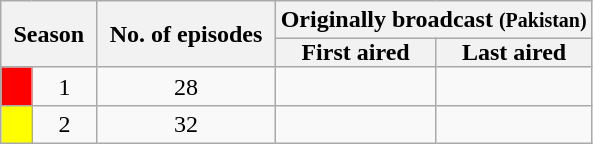<table class="wikitable" style="text-align:center">
<tr>
<th colspan="2" rowspan="2" style="padding: 0 8px">Season</th>
<th rowspan="2" style="padding: 0 8px">No. of episodes</th>
<th colspan="2">Originally broadcast <small>(Pakistan)</small></th>
</tr>
<tr>
<th style="padding: 0 8px">First aired</th>
<th style="padding: 0 8px">Last aired</th>
</tr>
<tr>
<td style="background:#FF0000"></td>
<td align="center">1</td>
<td align="center">28</td>
<td align="center"></td>
<td align="center"></td>
</tr>
<tr>
<td style="background:#FFFF00"></td>
<td align="center">2</td>
<td align="center">32</td>
<td align="center"></td>
<td align="center"></td>
</tr>
</table>
